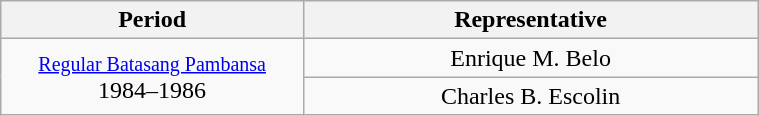<table class="wikitable" style="text-align:center; width:40%;">
<tr>
<th width="40%">Period</th>
<th>Representative</th>
</tr>
<tr>
<td rowspan="2"><small><a href='#'>Regular Batasang Pambansa</a></small><br>1984–1986</td>
<td>Enrique M. Belo</td>
</tr>
<tr>
<td>Charles B. Escolin</td>
</tr>
</table>
